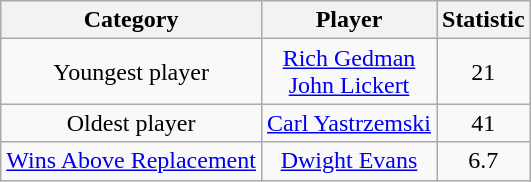<table class="wikitable" style="text-align:center;">
<tr>
<th>Category</th>
<th>Player</th>
<th>Statistic</th>
</tr>
<tr>
<td>Youngest player</td>
<td><a href='#'>Rich Gedman</a><br><a href='#'>John Lickert</a></td>
<td>21</td>
</tr>
<tr>
<td>Oldest player</td>
<td><a href='#'>Carl Yastrzemski</a></td>
<td>41</td>
</tr>
<tr>
<td><a href='#'>Wins Above Replacement</a></td>
<td><a href='#'>Dwight Evans</a></td>
<td>6.7</td>
</tr>
</table>
